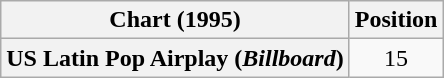<table class="wikitable plainrowheaders" style="text-align:center">
<tr>
<th scope="col">Chart (1995)</th>
<th scope="col">Position</th>
</tr>
<tr>
<th scope="row">US Latin Pop Airplay (<em>Billboard</em>)</th>
<td>15</td>
</tr>
</table>
